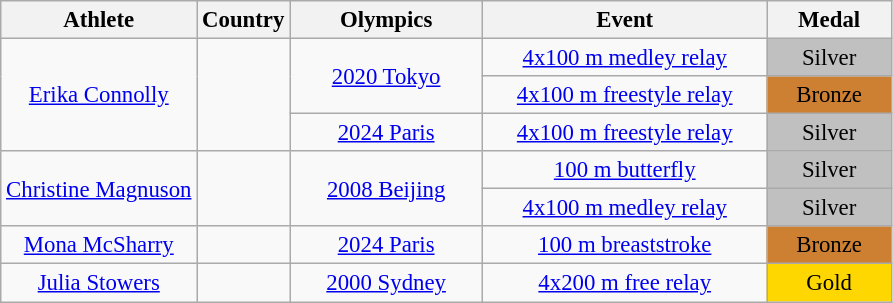<table class="wikitable" style="font-size:95%">
<tr>
<th>Athlete</th>
<th>Country</th>
<th style="width:8em">Olympics</th>
<th style="width:12em">Event</th>
<th style="width:5em">Medal</th>
</tr>
<tr align=center>
<td rowspan="3"><a href='#'>Erika Connolly</a></td>
<td rowspan="3"></td>
<td rowspan="2"><a href='#'>2020 Tokyo</a></td>
<td><a href='#'>4x100 m medley relay</a></td>
<td bgcolor=silver>Silver</td>
</tr>
<tr align=center>
<td><a href='#'>4x100 m freestyle relay</a></td>
<td bgcolor=cd7f32>Bronze</td>
</tr>
<tr align=center>
<td><a href='#'>2024 Paris</a></td>
<td><a href='#'>4x100 m freestyle relay</a></td>
<td bgcolor=silver>Silver</td>
</tr>
<tr align=center>
<td rowspan=2><a href='#'>Christine Magnuson</a></td>
<td rowspan=2></td>
<td rowspan=2><a href='#'>2008 Beijing</a></td>
<td><a href='#'>100 m butterfly</a></td>
<td bgcolor=silver>Silver</td>
</tr>
<tr align=center>
<td><a href='#'>4x100 m medley relay</a></td>
<td bgcolor=silver>Silver</td>
</tr>
<tr align=center>
<td><a href='#'>Mona McSharry</a></td>
<td></td>
<td><a href='#'>2024 Paris</a></td>
<td><a href='#'>100 m breaststroke</a></td>
<td bgcolor=cd7f32>Bronze</td>
</tr>
<tr align=center>
<td><a href='#'>Julia Stowers</a></td>
<td></td>
<td><a href='#'>2000 Sydney</a></td>
<td><a href='#'>4x200 m free relay</a></td>
<td bgcolor=gold>Gold</td>
</tr>
</table>
